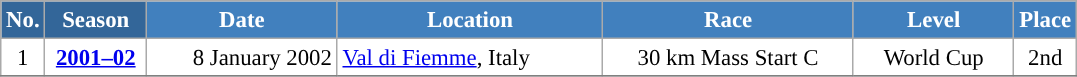<table class="wikitable sortable" style="font-size:95%; text-align:center; border:grey solid 1px; border-collapse:collapse; background:#ffffff;">
<tr style="background:#efefef;">
<th style="background-color:#369; color:white;">No.</th>
<th style="background-color:#369; color:white;">Season</th>
<th style="background-color:#4180be; color:white; width:120px;">Date</th>
<th style="background-color:#4180be; color:white; width:170px;">Location</th>
<th style="background-color:#4180be; color:white; width:160px;">Race</th>
<th style="background-color:#4180be; color:white; width:100px;">Level</th>
<th style="background-color:#4180be; color:white;">Place</th>
</tr>
<tr>
<td align=center>1</td>
<td rowspan=1 align=center><strong> <a href='#'>2001–02</a> </strong></td>
<td align=right>8 January 2002</td>
<td align=left> <a href='#'>Val di Fiemme</a>, Italy</td>
<td>30 km Mass Start C</td>
<td>World Cup</td>
<td>2nd</td>
</tr>
<tr>
</tr>
</table>
